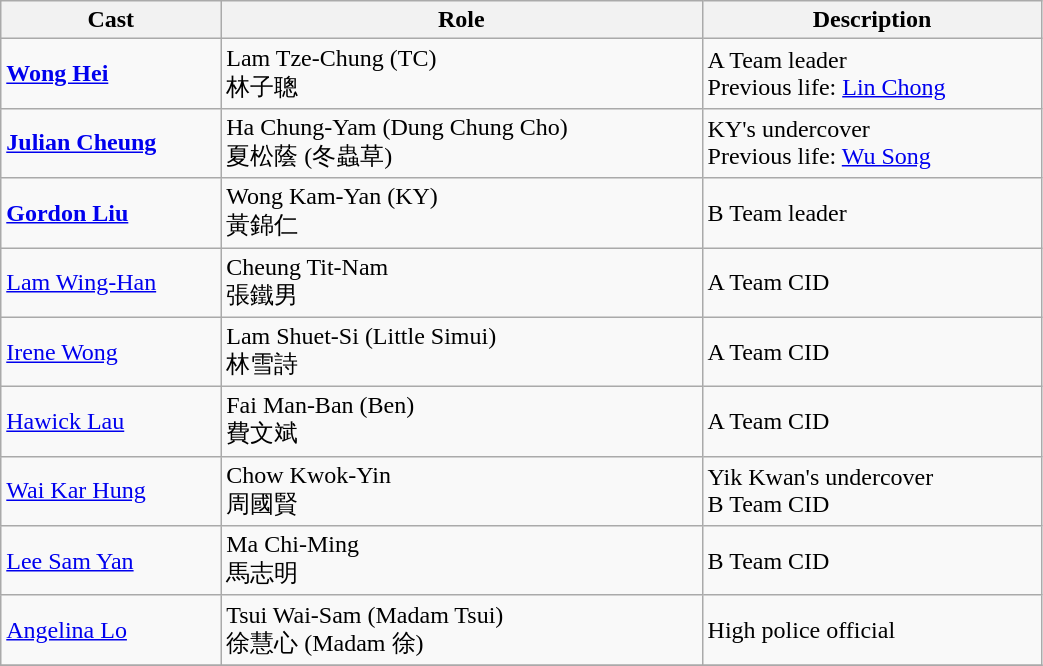<table class="wikitable" width="55%">
<tr>
<th>Cast</th>
<th>Role</th>
<th>Description</th>
</tr>
<tr>
<td><strong><a href='#'>Wong Hei</a></strong></td>
<td>Lam Tze-Chung (TC)<br>林子聰</td>
<td>A Team leader<br>Previous life: <a href='#'>Lin Chong</a></td>
</tr>
<tr>
<td><strong><a href='#'>Julian Cheung</a></strong></td>
<td>Ha Chung-Yam (Dung Chung Cho)<br>夏松蔭 (冬蟲草)</td>
<td>KY's undercover<br>Previous life: <a href='#'>Wu Song</a></td>
</tr>
<tr>
<td><strong><a href='#'>Gordon Liu</a></strong></td>
<td>Wong Kam-Yan (KY)<br>黃錦仁</td>
<td>B Team leader</td>
</tr>
<tr>
<td><a href='#'>Lam Wing-Han</a></td>
<td>Cheung Tit-Nam<br>張鐵男</td>
<td>A Team CID</td>
</tr>
<tr>
<td><a href='#'>Irene Wong</a></td>
<td>Lam Shuet-Si (Little Simui)<br>林雪詩</td>
<td>A Team CID</td>
</tr>
<tr>
<td><a href='#'>Hawick Lau</a></td>
<td>Fai Man-Ban (Ben)<br>費文斌</td>
<td>A Team CID</td>
</tr>
<tr>
<td><a href='#'>Wai Kar Hung</a></td>
<td>Chow Kwok-Yin<br>周國賢</td>
<td>Yik Kwan's undercover<br>B Team CID</td>
</tr>
<tr>
<td><a href='#'>Lee Sam Yan</a></td>
<td>Ma Chi-Ming<br>馬志明</td>
<td>B Team CID</td>
</tr>
<tr>
<td><a href='#'>Angelina Lo</a></td>
<td>Tsui Wai-Sam (Madam Tsui)<br>徐慧心 (Madam 徐)</td>
<td>High police official</td>
</tr>
<tr>
</tr>
</table>
